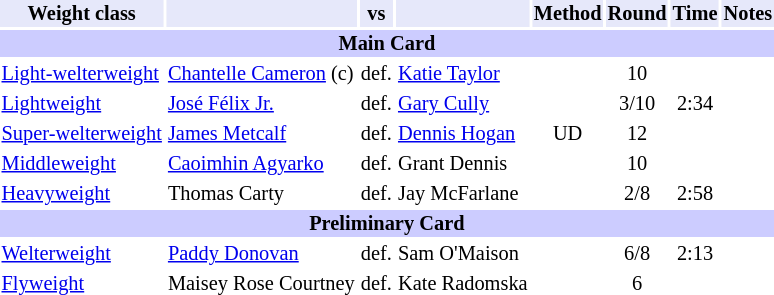<table class="toccolours" style="font-size: 85%;">
<tr>
<th style="background:#e6e8fa; color:#000; text-align:center;">Weight class</th>
<th style="background:#e6e8fa; color:#000; text-align:center;"></th>
<th style="background:#e6e8fa; color:#000; text-align:center;">vs</th>
<th style="background:#e6e8fa; color:#000; text-align:center;"></th>
<th style="background:#e6e8fa; color:#000; text-align:center;">Method</th>
<th style="background:#e6e8fa; color:#000; text-align:center;">Round</th>
<th style="background:#e6e8fa; color:#000; text-align:center;">Time</th>
<th style="background:#e6e8fa; color:#000; text-align:center;">Notes</th>
</tr>
<tr>
<th colspan="8" style="background-color: #ccccff;">Main Card</th>
</tr>
<tr>
<td><a href='#'>Light-welterweight</a></td>
<td><a href='#'>Chantelle Cameron</a> (c)</td>
<td>def.</td>
<td><a href='#'>Katie Taylor</a></td>
<td align="center"></td>
<td align="center">10</td>
<td></td>
<td></td>
</tr>
<tr>
<td><a href='#'>Lightweight</a></td>
<td><a href='#'>José Félix Jr.</a></td>
<td>def.</td>
<td><a href='#'>Gary Cully</a></td>
<td align="center"></td>
<td align="center">3/10</td>
<td align="center">2:34</td>
<td></td>
</tr>
<tr>
<td><a href='#'>Super-welterweight</a></td>
<td><a href='#'>James Metcalf</a></td>
<td>def.</td>
<td><a href='#'>Dennis Hogan</a></td>
<td align="center">UD</td>
<td align="center">12</td>
<td></td>
<td></td>
</tr>
<tr>
<td><a href='#'>Middleweight</a></td>
<td><a href='#'>Caoimhin Agyarko</a></td>
<td>def.</td>
<td>Grant Dennis</td>
<td align="center"></td>
<td align="center">10</td>
<td></td>
<td></td>
</tr>
<tr>
<td><a href='#'>Heavyweight</a></td>
<td>Thomas Carty</td>
<td>def.</td>
<td>Jay McFarlane</td>
<td align="center"></td>
<td align="center">2/8</td>
<td align="center">2:58</td>
<td></td>
</tr>
<tr>
<th colspan="8" style="background-color: #ccccff;">Preliminary Card</th>
</tr>
<tr>
<td><a href='#'>Welterweight</a></td>
<td><a href='#'>Paddy Donovan</a></td>
<td>def.</td>
<td>Sam O'Maison</td>
<td align="center"></td>
<td align="center">6/8</td>
<td align="center">2:13</td>
<td></td>
</tr>
<tr>
<td><a href='#'>Flyweight</a></td>
<td>Maisey Rose Courtney</td>
<td>def.</td>
<td>Kate Radomska</td>
<td align="center"></td>
<td align="center">6</td>
<td></td>
<td></td>
</tr>
<tr>
</tr>
</table>
